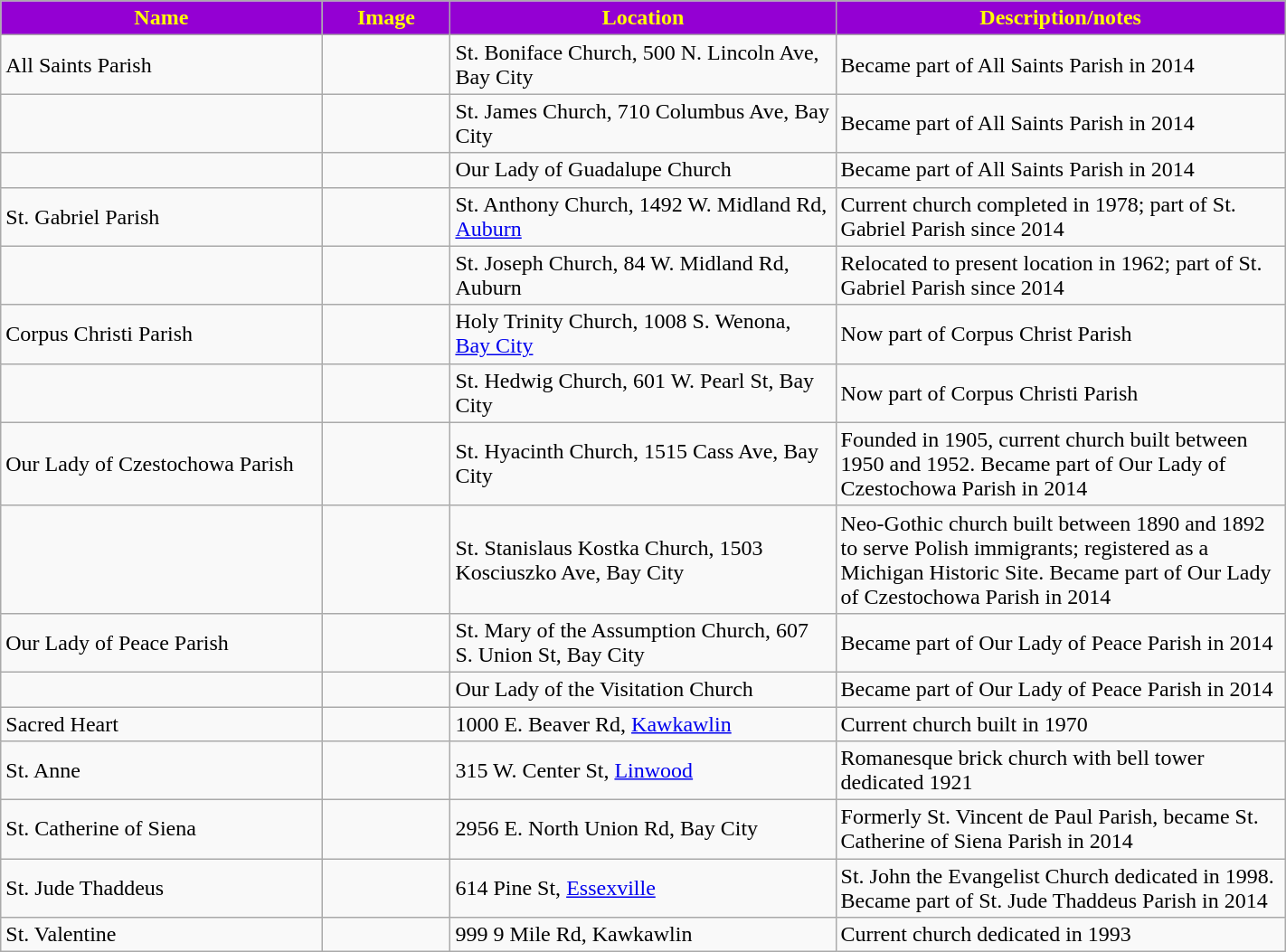<table class="wikitable sortable" style="width:75%">
<tr>
<th style="background:darkviolet; color:yellow;" width="25%"><strong>Name</strong></th>
<th style="background:darkviolet; color:yellow;" width="10%"><strong>Image</strong></th>
<th style="background:darkviolet; color:yellow;" width="30%"><strong>Location</strong></th>
<th style="background:darkviolet; color:yellow;" width="35%"><strong>Description/notes</strong></th>
</tr>
<tr>
<td>All Saints Parish</td>
<td></td>
<td>St. Boniface Church, 500 N. Lincoln Ave, Bay City</td>
<td>Became part of All Saints Parish in 2014</td>
</tr>
<tr>
<td></td>
<td></td>
<td>St. James Church, 710 Columbus Ave, Bay City</td>
<td>Became part of All Saints Parish in 2014</td>
</tr>
<tr>
<td></td>
<td></td>
<td>Our Lady of Guadalupe Church</td>
<td>Became part of All Saints Parish in 2014</td>
</tr>
<tr>
<td>St. Gabriel Parish</td>
<td></td>
<td>St. Anthony Church, 1492 W. Midland Rd, <a href='#'>Auburn</a></td>
<td>Current church completed in 1978; part of St. Gabriel Parish since 2014</td>
</tr>
<tr>
<td></td>
<td></td>
<td>St. Joseph Church, 84 W. Midland Rd, Auburn</td>
<td>Relocated to present location in 1962; part of St. Gabriel Parish since 2014</td>
</tr>
<tr>
<td>Corpus Christi Parish</td>
<td></td>
<td>Holy Trinity Church, 1008 S. Wenona, <a href='#'>Bay City</a></td>
<td>Now part of Corpus Christ Parish</td>
</tr>
<tr>
<td></td>
<td></td>
<td>St. Hedwig Church, 601 W. Pearl St, Bay City</td>
<td>Now part of Corpus Christi Parish</td>
</tr>
<tr>
<td>Our Lady of Czestochowa Parish</td>
<td></td>
<td>St. Hyacinth Church, 1515 Cass Ave, Bay City</td>
<td>Founded in 1905, current church built between 1950 and 1952. Became part of Our Lady of Czestochowa Parish in 2014</td>
</tr>
<tr>
<td></td>
<td></td>
<td>St. Stanislaus Kostka Church, 1503 Kosciuszko Ave, Bay City</td>
<td>Neo-Gothic church built between 1890 and 1892 to serve Polish immigrants; registered as a Michigan Historic Site. Became part of Our Lady of Czestochowa Parish in 2014</td>
</tr>
<tr>
<td>Our Lady of Peace Parish</td>
<td></td>
<td>St. Mary of the Assumption Church, 607 S. Union St, Bay City</td>
<td>Became part of Our Lady of Peace Parish in 2014</td>
</tr>
<tr>
<td></td>
<td></td>
<td>Our Lady of the Visitation Church</td>
<td>Became part of Our Lady of Peace Parish in 2014</td>
</tr>
<tr>
<td>Sacred Heart</td>
<td></td>
<td>1000 E. Beaver Rd, <a href='#'>Kawkawlin</a></td>
<td>Current church built in 1970</td>
</tr>
<tr>
<td>St. Anne</td>
<td></td>
<td>315 W. Center St, <a href='#'>Linwood</a></td>
<td>Romanesque brick church with bell tower dedicated 1921</td>
</tr>
<tr>
<td>St. Catherine of Siena</td>
<td></td>
<td>2956 E. North Union Rd, Bay City</td>
<td>Formerly St. Vincent de Paul Parish, became St. Catherine of Siena Parish in 2014</td>
</tr>
<tr>
<td>St. Jude Thaddeus</td>
<td></td>
<td>614 Pine St, <a href='#'>Essexville</a></td>
<td>St. John the Evangelist Church dedicated in 1998. Became part of St. Jude Thaddeus Parish in 2014</td>
</tr>
<tr>
<td>St. Valentine</td>
<td></td>
<td>999 9 Mile Rd, Kawkawlin</td>
<td>Current church dedicated in 1993</td>
</tr>
</table>
